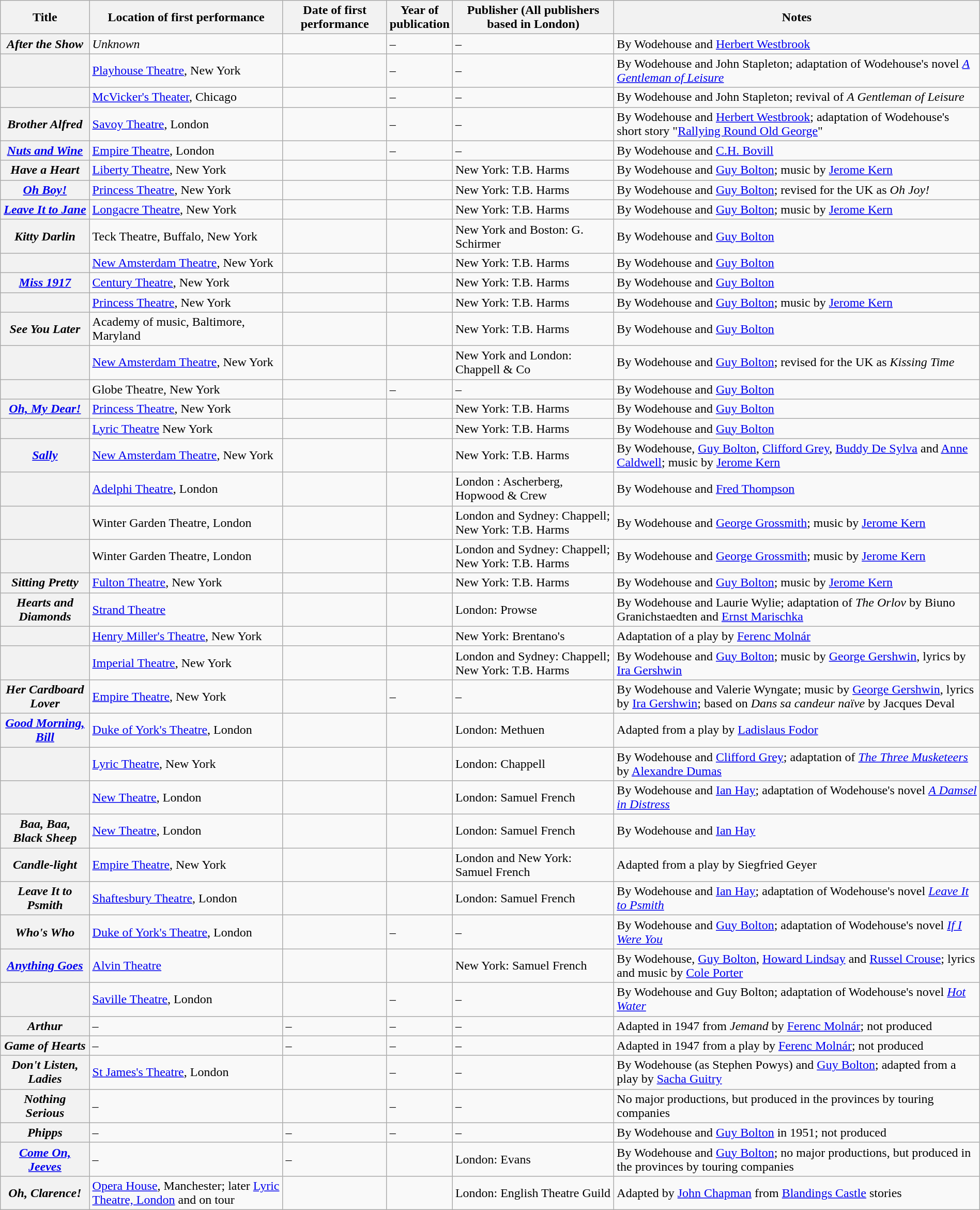<table class="wikitable plainrowheaders sortable" style="margin-right: 0;">
<tr>
<th scope="col">Title</th>
<th scope="col">Location of first performance</th>
<th scope="col">Date of first performance</th>
<th scope="col">Year of<br>publication</th>
<th scope="col">Publisher (All publishers based in London)</th>
<th scope="col" class="unsortable">Notes</th>
</tr>
<tr>
<th scope="row"><em>After the Show</em></th>
<td><em>Unknown</em></td>
<td></td>
<td>–</td>
<td>–</td>
<td>By Wodehouse and <a href='#'>Herbert Westbrook</a></td>
</tr>
<tr>
<th scope="row"></th>
<td><a href='#'>Playhouse Theatre</a>, New York</td>
<td></td>
<td>–</td>
<td>–</td>
<td>By Wodehouse and John Stapleton; adaptation of Wodehouse's novel <em><a href='#'>A Gentleman of Leisure</a></em></td>
</tr>
<tr>
<th scope="row"></th>
<td><a href='#'>McVicker's Theater</a>, Chicago</td>
<td></td>
<td>–</td>
<td>–</td>
<td>By Wodehouse and John Stapleton; revival of <em>A Gentleman of Leisure</em></td>
</tr>
<tr>
<th scope="row"><em>Brother Alfred</em></th>
<td><a href='#'>Savoy Theatre</a>, London</td>
<td></td>
<td>–</td>
<td>–</td>
<td>By Wodehouse and <a href='#'>Herbert Westbrook</a>; adaptation of Wodehouse's short story "<a href='#'>Rallying Round Old George</a>"</td>
</tr>
<tr>
<th scope="row"><em><a href='#'>Nuts and Wine</a></em></th>
<td><a href='#'>Empire Theatre</a>, London</td>
<td></td>
<td>–</td>
<td>–</td>
<td>By Wodehouse and <a href='#'>C.H. Bovill</a></td>
</tr>
<tr>
<th scope="row"><em>Have a Heart</em></th>
<td><a href='#'>Liberty Theatre</a>, New York</td>
<td></td>
<td></td>
<td>New York: T.B. Harms</td>
<td>By Wodehouse and <a href='#'>Guy Bolton</a>; music by <a href='#'>Jerome Kern</a></td>
</tr>
<tr>
<th scope="row"><em><a href='#'>Oh Boy!</a></em></th>
<td><a href='#'>Princess Theatre</a>, New York</td>
<td></td>
<td></td>
<td>New York: T.B. Harms</td>
<td>By Wodehouse and <a href='#'>Guy Bolton</a>; revised for the UK as <em>Oh Joy!</em></td>
</tr>
<tr>
<th scope="row"><em><a href='#'>Leave It to Jane</a></em></th>
<td><a href='#'>Longacre Theatre</a>, New York</td>
<td></td>
<td></td>
<td>New York: T.B. Harms</td>
<td>By Wodehouse and <a href='#'>Guy Bolton</a>; music by <a href='#'>Jerome Kern</a></td>
</tr>
<tr>
<th scope="row"><em>Kitty Darlin</em></th>
<td>Teck Theatre, Buffalo, New York</td>
<td></td>
<td></td>
<td>New York and Boston: G. Schirmer</td>
<td>By Wodehouse and <a href='#'>Guy Bolton</a></td>
</tr>
<tr>
<th scope="row"></th>
<td><a href='#'>New Amsterdam Theatre</a>, New York</td>
<td></td>
<td></td>
<td>New York: T.B. Harms</td>
<td>By Wodehouse and <a href='#'>Guy Bolton</a></td>
</tr>
<tr>
<th scope="row"><em><a href='#'>Miss 1917</a></em></th>
<td><a href='#'>Century Theatre</a>, New York</td>
<td></td>
<td></td>
<td>New York: T.B. Harms</td>
<td>By Wodehouse and <a href='#'>Guy Bolton</a></td>
</tr>
<tr>
<th scope="row"><em><a href='#'></a></em></th>
<td><a href='#'>Princess Theatre</a>, New York</td>
<td></td>
<td></td>
<td>New York: T.B. Harms</td>
<td>By Wodehouse and <a href='#'>Guy Bolton</a>; music by <a href='#'>Jerome Kern</a></td>
</tr>
<tr>
<th scope="row"><em>See You Later</em></th>
<td>Academy of music, Baltimore, Maryland</td>
<td></td>
<td></td>
<td>New York: T.B. Harms</td>
<td>By Wodehouse and <a href='#'>Guy Bolton</a></td>
</tr>
<tr>
<th scope="row"></th>
<td><a href='#'>New Amsterdam Theatre</a>, New York</td>
<td></td>
<td></td>
<td>New York and London: Chappell & Co</td>
<td>By Wodehouse and <a href='#'>Guy Bolton</a>; revised for the UK as <em>Kissing Time</em></td>
</tr>
<tr>
<th scope="row"></th>
<td>Globe Theatre, New York</td>
<td></td>
<td>–</td>
<td>–</td>
<td>By Wodehouse and <a href='#'>Guy Bolton</a></td>
</tr>
<tr>
<th scope="row"><em><a href='#'>Oh, My Dear!</a></em></th>
<td><a href='#'>Princess Theatre</a>, New York</td>
<td></td>
<td></td>
<td>New York: T.B. Harms</td>
<td>By Wodehouse and <a href='#'>Guy Bolton</a></td>
</tr>
<tr>
<th scope="row"></th>
<td><a href='#'>Lyric Theatre</a> New York</td>
<td></td>
<td></td>
<td>New York: T.B. Harms</td>
<td>By Wodehouse and <a href='#'>Guy Bolton</a></td>
</tr>
<tr>
<th scope="row"><em><a href='#'>Sally</a></em></th>
<td><a href='#'>New Amsterdam Theatre</a>, New York</td>
<td></td>
<td></td>
<td>New York: T.B. Harms</td>
<td>By Wodehouse, <a href='#'>Guy Bolton</a>, <a href='#'>Clifford Grey</a>, <a href='#'>Buddy De Sylva</a> and <a href='#'>Anne Caldwell</a>; music by <a href='#'>Jerome Kern</a></td>
</tr>
<tr>
<th scope="row"></th>
<td><a href='#'>Adelphi Theatre</a>, London</td>
<td></td>
<td></td>
<td>London : Ascherberg, Hopwood & Crew</td>
<td>By Wodehouse and <a href='#'>Fred Thompson</a></td>
</tr>
<tr>
<th scope="row"></th>
<td>Winter Garden Theatre, London</td>
<td></td>
<td></td>
<td>London and Sydney: Chappell; New York: T.B. Harms</td>
<td>By Wodehouse and <a href='#'>George Grossmith</a>; music by <a href='#'>Jerome Kern</a></td>
</tr>
<tr>
<th scope="row"></th>
<td>Winter Garden Theatre, London</td>
<td></td>
<td></td>
<td>London and Sydney: Chappell; New York: T.B. Harms</td>
<td>By Wodehouse and <a href='#'>George Grossmith</a>; music by <a href='#'>Jerome Kern</a></td>
</tr>
<tr>
<th scope="row"><em>Sitting Pretty</em></th>
<td><a href='#'>Fulton Theatre</a>, New York</td>
<td></td>
<td></td>
<td>New York: T.B. Harms</td>
<td>By Wodehouse and <a href='#'>Guy Bolton</a>; music by <a href='#'>Jerome Kern</a></td>
</tr>
<tr>
<th scope="row"><em>Hearts and Diamonds</em></th>
<td><a href='#'>Strand Theatre</a></td>
<td></td>
<td></td>
<td>London: Prowse</td>
<td>By Wodehouse and Laurie Wylie; adaptation of <em>The Orlov</em> by Biuno Granichstaedten and <a href='#'>Ernst Marischka</a></td>
</tr>
<tr>
<th scope="row"></th>
<td><a href='#'>Henry Miller's Theatre</a>, New York</td>
<td></td>
<td></td>
<td>New York: Brentano's</td>
<td>Adaptation of a play by <a href='#'>Ferenc Molnár</a></td>
</tr>
<tr>
<th scope="row"></th>
<td><a href='#'>Imperial Theatre</a>, New York</td>
<td></td>
<td></td>
<td>London and Sydney: Chappell; New York: T.B. Harms</td>
<td>By Wodehouse and <a href='#'>Guy Bolton</a>; music by <a href='#'>George Gershwin</a>, lyrics by <a href='#'>Ira Gershwin</a></td>
</tr>
<tr>
<th scope="row"><em>Her Cardboard Lover</em></th>
<td><a href='#'>Empire Theatre</a>, New York</td>
<td></td>
<td>–</td>
<td>–</td>
<td>By Wodehouse and Valerie Wyngate; music by <a href='#'>George Gershwin</a>, lyrics by <a href='#'>Ira Gershwin</a>; based on <em>Dans sa candeur naïve</em> by Jacques Deval</td>
</tr>
<tr>
<th scope="row"><em><a href='#'>Good Morning, Bill</a></em></th>
<td><a href='#'>Duke of York's Theatre</a>, London</td>
<td></td>
<td></td>
<td>London: Methuen</td>
<td>Adapted from a play by <a href='#'>Ladislaus Fodor</a></td>
</tr>
<tr>
<th scope="row"></th>
<td><a href='#'>Lyric Theatre</a>, New York</td>
<td></td>
<td></td>
<td>London: Chappell</td>
<td>By Wodehouse and <a href='#'>Clifford Grey</a>; adaptation of <em><a href='#'>The Three Musketeers</a></em> by <a href='#'>Alexandre Dumas</a></td>
</tr>
<tr>
<th scope="row"></th>
<td><a href='#'>New Theatre</a>, London</td>
<td></td>
<td></td>
<td>London: Samuel French</td>
<td>By Wodehouse and <a href='#'>Ian Hay</a>; adaptation of Wodehouse's novel <em><a href='#'>A Damsel in Distress</a></em></td>
</tr>
<tr>
<th scope="row"><em>Baa, Baa, Black Sheep</em></th>
<td><a href='#'>New Theatre</a>, London</td>
<td></td>
<td></td>
<td>London: Samuel French</td>
<td>By Wodehouse and <a href='#'>Ian Hay</a></td>
</tr>
<tr>
<th scope="row"><em>Candle-light</em></th>
<td><a href='#'>Empire Theatre</a>, New York</td>
<td></td>
<td></td>
<td>London and New York: Samuel French</td>
<td>Adapted from a play by Siegfried Geyer</td>
</tr>
<tr>
<th scope="row"><em>Leave It to Psmith</em></th>
<td><a href='#'>Shaftesbury Theatre</a>, London</td>
<td></td>
<td></td>
<td>London: Samuel French</td>
<td>By Wodehouse and <a href='#'>Ian Hay</a>; adaptation of Wodehouse's novel <em><a href='#'>Leave It to Psmith</a></em></td>
</tr>
<tr>
<th scope="row"><em>Who's Who</em></th>
<td><a href='#'>Duke of York's Theatre</a>, London</td>
<td></td>
<td>–</td>
<td>–</td>
<td>By Wodehouse and <a href='#'>Guy Bolton</a>; adaptation of Wodehouse's novel <em><a href='#'>If I Were You</a></em></td>
</tr>
<tr>
<th scope="row"><em><a href='#'>Anything Goes</a></em></th>
<td><a href='#'>Alvin Theatre</a></td>
<td></td>
<td></td>
<td>New York: Samuel French</td>
<td>By Wodehouse, <a href='#'>Guy Bolton</a>, <a href='#'>Howard Lindsay</a> and <a href='#'>Russel Crouse</a>; lyrics and music by <a href='#'>Cole Porter</a></td>
</tr>
<tr>
<th scope="row"></th>
<td><a href='#'>Saville Theatre</a>, London</td>
<td></td>
<td>–</td>
<td>–</td>
<td>By Wodehouse and Guy Bolton; adaptation of Wodehouse's novel <em><a href='#'>Hot Water</a></em></td>
</tr>
<tr>
<th scope="row"><em>Arthur</em></th>
<td>–</td>
<td>–</td>
<td>–</td>
<td>–</td>
<td>Adapted in 1947 from <em>Jemand</em> by <a href='#'>Ferenc Molnár</a>; not produced</td>
</tr>
<tr>
<th scope="row"><em>Game of Hearts</em></th>
<td>–</td>
<td>–</td>
<td>–</td>
<td>–</td>
<td>Adapted in 1947 from a play by <a href='#'>Ferenc Molnár</a>; not produced</td>
</tr>
<tr>
<th scope="row"><em>Don't Listen, Ladies</em></th>
<td><a href='#'>St James's Theatre</a>, London</td>
<td></td>
<td>–</td>
<td>–</td>
<td>By Wodehouse (as Stephen Powys) and <a href='#'>Guy Bolton</a>; adapted from a play by <a href='#'>Sacha Guitry</a></td>
</tr>
<tr>
<th scope="row"><em>Nothing Serious</em></th>
<td>–</td>
<td></td>
<td>–</td>
<td>–</td>
<td>No major productions, but produced in the provinces by touring companies</td>
</tr>
<tr>
<th scope="row"><em>Phipps</em></th>
<td>–</td>
<td>–</td>
<td>–</td>
<td>–</td>
<td>By Wodehouse and <a href='#'>Guy Bolton</a> in 1951; not produced</td>
</tr>
<tr>
<th scope="row"><em><a href='#'>Come On, Jeeves</a></em></th>
<td>–</td>
<td>–</td>
<td></td>
<td>London: Evans</td>
<td>By Wodehouse and <a href='#'>Guy Bolton</a>; no major productions, but produced in the provinces by touring companies</td>
</tr>
<tr>
<th scope="row"><em>Oh, Clarence!</em></th>
<td><a href='#'>Opera House</a>, Manchester; later <a href='#'>Lyric Theatre, London</a> and on tour</td>
<td></td>
<td></td>
<td>London: English Theatre Guild</td>
<td>Adapted by <a href='#'>John Chapman</a> from <a href='#'>Blandings Castle</a> stories</td>
</tr>
</table>
